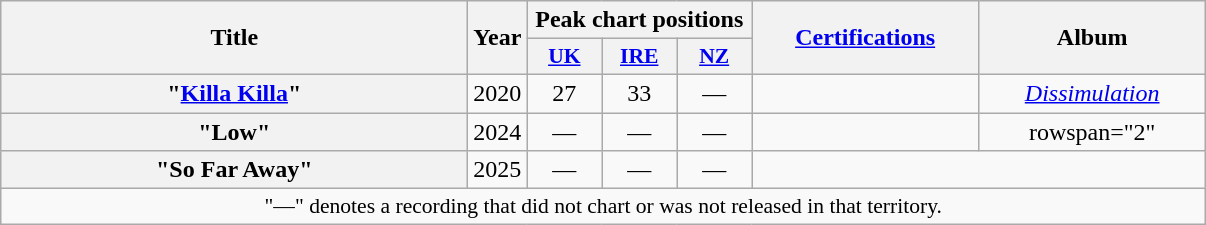<table class="wikitable plainrowheaders" style="text-align:center;">
<tr>
<th scope="col" rowspan="2" style="width:19em;">Title</th>
<th scope="col" rowspan="2" style="width:1em;">Year</th>
<th colspan="3" scope="col">Peak chart positions</th>
<th scope="col" rowspan="2" style="width:9em;"><a href='#'>Certifications</a></th>
<th scope="col" rowspan="2" style="width:9em;">Album</th>
</tr>
<tr>
<th scope="col" style="width:3em;font-size:90%;"><a href='#'>UK</a><br></th>
<th scope="col" style="width:3em;font-size:90%;"><a href='#'>IRE</a><br></th>
<th scope="col" style="width:3em;font-size:90%;"><a href='#'>NZ</a><br></th>
</tr>
<tr>
<th scope="row">"<a href='#'>Killa Killa</a>"<br></th>
<td>2020</td>
<td>27</td>
<td>33</td>
<td>—</td>
<td></td>
<td><em><a href='#'>Dissimulation</a></em></td>
</tr>
<tr>
<th scope="row">"Low"</th>
<td>2024</td>
<td>—</td>
<td>—</td>
<td>—</td>
<td></td>
<td>rowspan="2"</td>
</tr>
<tr>
<th scope="row">"So Far Away"<br></th>
<td>2025</td>
<td>—</td>
<td>—</td>
<td>—</td>
</tr>
<tr>
<td colspan="14" style="font-size:90%">"—" denotes a recording that did not chart or was not released in that territory.</td>
</tr>
</table>
